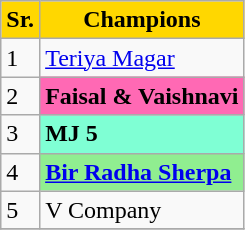<table class="wikitable sorta">
<tr>
<th style="background:gold;">Sr.</th>
<th style="background:gold;">Champions</th>
</tr>
<tr>
<td>1</td>
<td><a href='#'>Teriya Magar</a></td>
</tr>
<tr>
<td>2</td>
<td style="background:#FF69B4; text-align:center;"><strong>Faisal & Vaishnavi</strong></td>
</tr>
<tr>
<td>3</td>
<td style="background:#7FFFD4;"><strong>MJ 5</strong></td>
</tr>
<tr>
<td>4</td>
<td style="background:lightgreen;"><strong><a href='#'>Bir Radha Sherpa</a></strong></td>
</tr>
<tr>
<td>5</td>
<td>V Company</td>
</tr>
<tr>
</tr>
</table>
